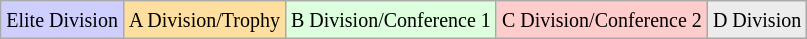<table class="wikitable" align="center">
<tr>
<td bgcolor="#CFCFFF"><small>Elite Division</small></td>
<td bgcolor="#ffdf9f"><small>A Division/Trophy</small></td>
<td bgcolor="#ddffdd"><small>B Division/Conference 1</small></td>
<td bgcolor="#ffcccc"><small>C Division/Conference 2</small></td>
<td bgcolor="#ececec"><small>D Division</small></td>
</tr>
</table>
